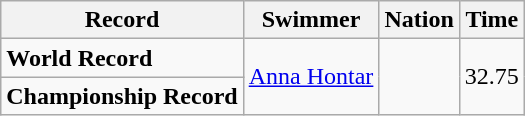<table class="wikitable">
<tr>
<th>Record</th>
<th>Swimmer</th>
<th>Nation</th>
<th>Time</th>
</tr>
<tr>
<td><strong>World Record</strong></td>
<td rowspan="2"><a href='#'>Anna Hontar</a></td>
<td rowspan="2"></td>
<td rowspan="2">32.75</td>
</tr>
<tr>
<td><strong>Championship Record</strong></td>
</tr>
</table>
